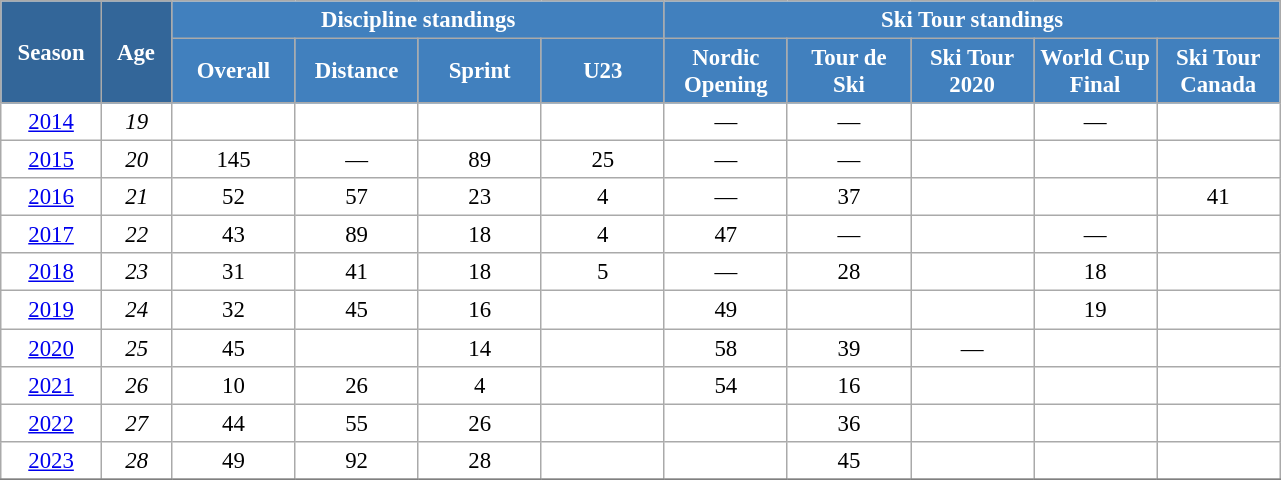<table class="wikitable" style="font-size:95%; text-align:center; border:grey solid 1px; border-collapse:collapse; background:#ffffff;">
<tr>
<th style="background-color:#369; color:white; width:60px;" rowspan="2"> Season </th>
<th style="background-color:#369; color:white; width:40px;" rowspan="2"> Age </th>
<th style="background-color:#4180be; color:white;" colspan="4">Discipline standings</th>
<th style="background-color:#4180be; color:white;" colspan="5">Ski Tour standings</th>
</tr>
<tr>
<th style="background-color:#4180be; color:white; width:75px;">Overall</th>
<th style="background-color:#4180be; color:white; width:75px;">Distance</th>
<th style="background-color:#4180be; color:white; width:75px;">Sprint</th>
<th style="background-color:#4180be; color:white; width:75px;">U23</th>
<th style="background-color:#4180be; color:white; width:75px;">Nordic<br>Opening</th>
<th style="background-color:#4180be; color:white; width:75px;">Tour de<br>Ski</th>
<th style="background-color:#4180be; color:white; width:75px;">Ski Tour<br>2020</th>
<th style="background-color:#4180be; color:white; width:75px;">World Cup<br>Final</th>
<th style="background-color:#4180be; color:white; width:75px;">Ski Tour<br>Canada</th>
</tr>
<tr>
<td><a href='#'>2014</a></td>
<td><em>19</em></td>
<td></td>
<td></td>
<td></td>
<td></td>
<td>—</td>
<td>—</td>
<td></td>
<td>—</td>
<td></td>
</tr>
<tr>
<td><a href='#'>2015</a></td>
<td><em>20</em></td>
<td>145</td>
<td>—</td>
<td>89</td>
<td>25</td>
<td>—</td>
<td>—</td>
<td></td>
<td></td>
<td></td>
</tr>
<tr>
<td><a href='#'>2016</a></td>
<td><em>21</em></td>
<td>52</td>
<td>57</td>
<td>23</td>
<td>4</td>
<td>—</td>
<td>37</td>
<td></td>
<td></td>
<td>41</td>
</tr>
<tr>
<td><a href='#'>2017</a></td>
<td><em>22</em></td>
<td>43</td>
<td>89</td>
<td>18</td>
<td>4</td>
<td>47</td>
<td>—</td>
<td></td>
<td>—</td>
<td></td>
</tr>
<tr>
<td><a href='#'>2018</a></td>
<td><em>23</em></td>
<td>31</td>
<td>41</td>
<td>18</td>
<td>5</td>
<td>—</td>
<td>28</td>
<td></td>
<td>18</td>
<td></td>
</tr>
<tr>
<td><a href='#'>2019</a></td>
<td><em>24</em></td>
<td>32</td>
<td>45</td>
<td>16</td>
<td></td>
<td>49</td>
<td></td>
<td></td>
<td>19</td>
<td></td>
</tr>
<tr>
<td><a href='#'>2020</a></td>
<td><em>25</em></td>
<td>45</td>
<td></td>
<td>14</td>
<td></td>
<td>58</td>
<td>39</td>
<td>—</td>
<td></td>
<td></td>
</tr>
<tr>
<td><a href='#'>2021</a></td>
<td><em>26</em></td>
<td>10</td>
<td>26</td>
<td>4</td>
<td></td>
<td>54</td>
<td>16</td>
<td></td>
<td></td>
<td></td>
</tr>
<tr>
<td><a href='#'>2022</a></td>
<td><em>27</em></td>
<td>44</td>
<td>55</td>
<td>26</td>
<td></td>
<td></td>
<td>36</td>
<td></td>
<td></td>
<td></td>
</tr>
<tr>
<td><a href='#'>2023</a></td>
<td><em>28</em></td>
<td>49</td>
<td>92</td>
<td>28</td>
<td></td>
<td></td>
<td>45</td>
<td></td>
<td></td>
<td></td>
</tr>
<tr>
</tr>
</table>
